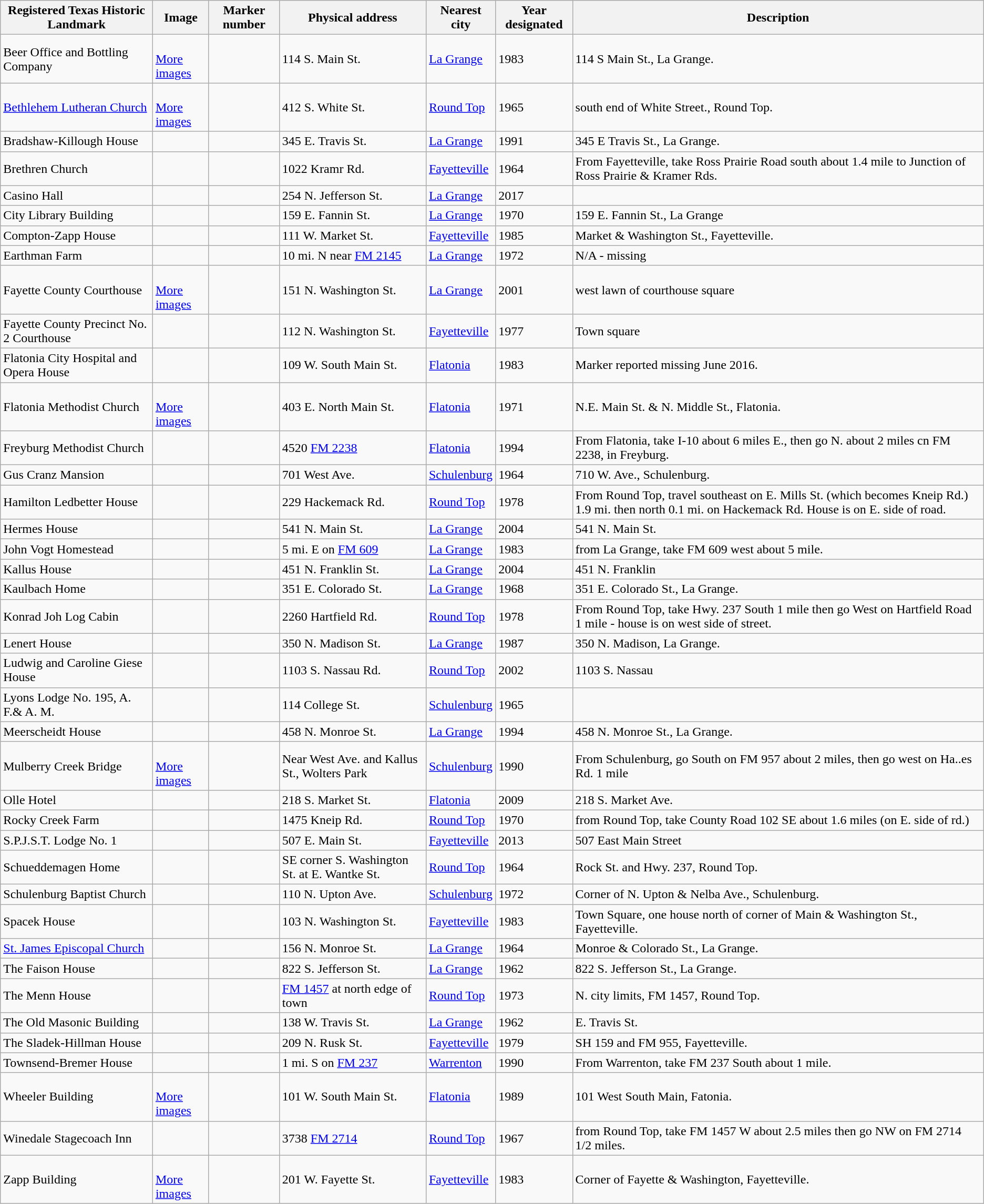<table class="wikitable sortable">
<tr>
<th>Registered Texas Historic Landmark</th>
<th>Image</th>
<th>Marker number</th>
<th>Physical address</th>
<th>Nearest city</th>
<th>Year designated</th>
<th>Description</th>
</tr>
<tr>
<td>Beer Office and Bottling Company</td>
<td><br> <a href='#'>More images</a></td>
<td></td>
<td>114 S. Main St.<br></td>
<td><a href='#'>La Grange</a></td>
<td>1983</td>
<td>114 S Main St., La Grange.</td>
</tr>
<tr>
<td><a href='#'>Bethlehem Lutheran Church</a></td>
<td><br> <a href='#'>More images</a></td>
<td></td>
<td>412 S. White St.<br></td>
<td><a href='#'>Round Top</a></td>
<td>1965</td>
<td>south end of White Street., Round Top.</td>
</tr>
<tr>
<td>Bradshaw-Killough House</td>
<td></td>
<td></td>
<td>345 E. Travis St.<br></td>
<td><a href='#'>La Grange</a></td>
<td>1991</td>
<td>345 E Travis St., La Grange.</td>
</tr>
<tr>
<td>Brethren Church</td>
<td></td>
<td></td>
<td>1022 Kramr Rd.<br></td>
<td><a href='#'>Fayetteville</a></td>
<td>1964</td>
<td>From Fayetteville, take Ross Prairie Road south about 1.4 mile to Junction of Ross Prairie & Kramer Rds.</td>
</tr>
<tr>
<td>Casino Hall</td>
<td></td>
<td></td>
<td>254 N. Jefferson St.<br></td>
<td><a href='#'>La Grange</a></td>
<td>2017</td>
<td></td>
</tr>
<tr>
<td>City Library Building</td>
<td></td>
<td></td>
<td>159 E. Fannin St.<br></td>
<td><a href='#'>La Grange</a></td>
<td>1970</td>
<td>159 E. Fannin St., La Grange</td>
</tr>
<tr>
<td>Compton-Zapp House</td>
<td></td>
<td></td>
<td>111 W. Market St.<br></td>
<td><a href='#'>Fayetteville</a></td>
<td>1985</td>
<td>Market & Washington St., Fayetteville.</td>
</tr>
<tr>
<td>Earthman Farm</td>
<td></td>
<td></td>
<td>10 mi. N near <a href='#'>FM 2145</a> </td>
<td><a href='#'>La Grange</a></td>
<td>1972</td>
<td>N/A - missing</td>
</tr>
<tr>
<td>Fayette County Courthouse</td>
<td><br> <a href='#'>More images</a></td>
<td></td>
<td>151 N. Washington St.<br></td>
<td><a href='#'>La Grange</a></td>
<td>2001</td>
<td>west lawn of courthouse square</td>
</tr>
<tr>
<td>Fayette County Precinct No. 2 Courthouse</td>
<td></td>
<td></td>
<td>112 N. Washington St.<br></td>
<td><a href='#'>Fayetteville</a></td>
<td>1977</td>
<td>Town square</td>
</tr>
<tr>
<td>Flatonia City Hospital and Opera House</td>
<td></td>
<td></td>
<td>109 W. South Main St.<br></td>
<td><a href='#'>Flatonia</a></td>
<td>1983</td>
<td>Marker reported missing June 2016.</td>
</tr>
<tr>
<td>Flatonia Methodist Church</td>
<td><br> <a href='#'>More images</a></td>
<td></td>
<td>403 E. North Main St.<br></td>
<td><a href='#'>Flatonia</a></td>
<td>1971</td>
<td>N.E. Main St. & N. Middle St., Flatonia.</td>
</tr>
<tr>
<td>Freyburg Methodist Church</td>
<td></td>
<td></td>
<td>4520 <a href='#'>FM 2238</a><br></td>
<td><a href='#'>Flatonia</a></td>
<td>1994</td>
<td>From Flatonia, take I-10 about 6 miles E., then go N. about 2 miles cn FM 2238, in Freyburg.</td>
</tr>
<tr>
<td>Gus Cranz Mansion</td>
<td></td>
<td></td>
<td>701 West Ave.<br></td>
<td><a href='#'>Schulenburg</a></td>
<td>1964</td>
<td>710 W. Ave., Schulenburg.</td>
</tr>
<tr>
<td>Hamilton Ledbetter House</td>
<td></td>
<td></td>
<td>229 Hackemack Rd.<br></td>
<td><a href='#'>Round Top</a></td>
<td>1978</td>
<td>From Round Top, travel southeast on E. Mills St. (which becomes Kneip Rd.) 1.9 mi. then north 0.1 mi. on Hackemack Rd. House is on E. side of road.</td>
</tr>
<tr>
<td>Hermes House</td>
<td></td>
<td></td>
<td>541 N. Main St.<br></td>
<td><a href='#'>La Grange</a></td>
<td>2004</td>
<td>541 N. Main St.</td>
</tr>
<tr>
<td>John Vogt Homestead</td>
<td></td>
<td></td>
<td>5 mi. E on <a href='#'>FM 609</a> </td>
<td><a href='#'>La Grange</a></td>
<td>1983</td>
<td>from La Grange, take FM 609 west about 5 mile.</td>
</tr>
<tr>
<td>Kallus House</td>
<td></td>
<td></td>
<td>451 N. Franklin St.<br></td>
<td><a href='#'>La Grange</a></td>
<td>2004</td>
<td>451 N. Franklin</td>
</tr>
<tr>
<td>Kaulbach Home</td>
<td></td>
<td></td>
<td>351 E. Colorado St.<br></td>
<td><a href='#'>La Grange</a></td>
<td>1968</td>
<td>351 E. Colorado St., La Grange.</td>
</tr>
<tr>
<td>Konrad Joh Log Cabin</td>
<td></td>
<td></td>
<td>2260 Hartfield Rd.<br></td>
<td><a href='#'>Round Top</a></td>
<td>1978</td>
<td>From Round Top, take Hwy. 237 South 1 mile then go West on Hartfield Road 1 mile - house is on west side of street.</td>
</tr>
<tr>
<td>Lenert House</td>
<td></td>
<td></td>
<td>350 N. Madison St.<br></td>
<td><a href='#'>La Grange</a></td>
<td>1987</td>
<td>350 N. Madison, La Grange.</td>
</tr>
<tr>
<td>Ludwig and Caroline Giese House</td>
<td></td>
<td></td>
<td>1103 S. Nassau Rd.<br></td>
<td><a href='#'>Round Top</a></td>
<td>2002</td>
<td>1103 S. Nassau</td>
</tr>
<tr>
<td>Lyons Lodge No. 195, A. F.& A. M.</td>
<td></td>
<td></td>
<td>114 College St.<br></td>
<td><a href='#'>Schulenburg</a></td>
<td>1965</td>
<td></td>
</tr>
<tr>
<td>Meerscheidt House</td>
<td></td>
<td></td>
<td>458 N. Monroe St.<br></td>
<td><a href='#'>La Grange</a></td>
<td>1994</td>
<td>458 N. Monroe St., La Grange.</td>
</tr>
<tr>
<td>Mulberry Creek Bridge</td>
<td><br> <a href='#'>More images</a></td>
<td></td>
<td>Near West Ave. and Kallus St., Wolters Park<br></td>
<td><a href='#'>Schulenburg</a></td>
<td>1990</td>
<td>From Schulenburg, go South on FM 957 about 2 miles, then go west on Ha..es Rd. 1 mile</td>
</tr>
<tr>
<td>Olle Hotel</td>
<td></td>
<td></td>
<td>218 S. Market St.<br></td>
<td><a href='#'>Flatonia</a></td>
<td>2009</td>
<td>218 S. Market Ave.</td>
</tr>
<tr>
<td>Rocky Creek Farm</td>
<td></td>
<td></td>
<td>1475 Kneip Rd.<br></td>
<td><a href='#'>Round Top</a></td>
<td>1970</td>
<td>from Round Top, take County Road 102 SE about 1.6 miles (on E. side of rd.)</td>
</tr>
<tr>
<td>S.P.J.S.T. Lodge No. 1</td>
<td></td>
<td></td>
<td>507 E. Main St.<br></td>
<td><a href='#'>Fayetteville</a></td>
<td>2013</td>
<td>507 East Main Street</td>
</tr>
<tr>
<td>Schueddemagen Home</td>
<td></td>
<td></td>
<td>SE corner S. Washington St. at E. Wantke St.<br></td>
<td><a href='#'>Round Top</a></td>
<td>1964</td>
<td>Rock St. and Hwy. 237, Round Top.</td>
</tr>
<tr>
<td>Schulenburg Baptist Church</td>
<td></td>
<td></td>
<td>110 N. Upton Ave.<br></td>
<td><a href='#'>Schulenburg</a></td>
<td>1972</td>
<td>Corner of N. Upton & Nelba Ave., Schulenburg.</td>
</tr>
<tr>
<td>Spacek House</td>
<td></td>
<td></td>
<td>103 N. Washington St.<br></td>
<td><a href='#'>Fayetteville</a></td>
<td>1983</td>
<td>Town Square, one house north of corner of Main & Washington St., Fayetteville.</td>
</tr>
<tr>
<td><a href='#'>St. James Episcopal Church</a></td>
<td></td>
<td></td>
<td>156 N. Monroe St.<br></td>
<td><a href='#'>La Grange</a></td>
<td>1964</td>
<td>Monroe & Colorado St., La Grange.</td>
</tr>
<tr>
<td>The Faison House</td>
<td></td>
<td></td>
<td>822 S. Jefferson St.<br></td>
<td><a href='#'>La Grange</a></td>
<td>1962</td>
<td>822 S. Jefferson St., La Grange.</td>
</tr>
<tr>
<td>The Menn House</td>
<td></td>
<td></td>
<td><a href='#'>FM 1457</a> at north edge of town<br></td>
<td><a href='#'>Round Top</a></td>
<td>1973</td>
<td>N. city limits, FM 1457, Round Top.</td>
</tr>
<tr>
<td>The Old Masonic Building</td>
<td></td>
<td></td>
<td>138 W. Travis St.<br></td>
<td><a href='#'>La Grange</a></td>
<td>1962</td>
<td>E. Travis St.</td>
</tr>
<tr>
<td>The Sladek-Hillman House</td>
<td></td>
<td></td>
<td>209 N. Rusk St.<br></td>
<td><a href='#'>Fayetteville</a></td>
<td>1979</td>
<td>SH 159 and FM 955, Fayetteville.</td>
</tr>
<tr>
<td>Townsend-Bremer House</td>
<td></td>
<td></td>
<td>1 mi. S on <a href='#'>FM 237</a><br></td>
<td><a href='#'>Warrenton</a></td>
<td>1990</td>
<td>From Warrenton, take FM 237 South about 1 mile.</td>
</tr>
<tr>
<td>Wheeler Building</td>
<td><br> <a href='#'>More images</a></td>
<td></td>
<td>101 W. South Main St.<br></td>
<td><a href='#'>Flatonia</a></td>
<td>1989</td>
<td>101 West South Main, Fatonia.</td>
</tr>
<tr>
<td>Winedale Stagecoach Inn</td>
<td></td>
<td></td>
<td>3738 <a href='#'>FM 2714</a><br></td>
<td><a href='#'>Round Top</a></td>
<td>1967</td>
<td>from Round Top, take FM 1457 W about 2.5 miles then go NW on FM 2714 1/2 miles.</td>
</tr>
<tr>
<td>Zapp Building</td>
<td><br> <a href='#'>More images</a></td>
<td></td>
<td>201 W. Fayette St.<br></td>
<td><a href='#'>Fayetteville</a></td>
<td>1983</td>
<td>Corner of Fayette & Washington, Fayetteville.</td>
</tr>
</table>
